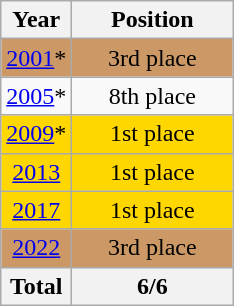<table class="wikitable" style="text-align: center;">
<tr>
<th>Year</th>
<th width="100">Position</th>
</tr>
<tr bgcolor=cc9966>
<td> <a href='#'>2001</a>*</td>
<td>3rd place</td>
</tr>
<tr>
<td> <a href='#'>2005</a>*</td>
<td>8th place</td>
</tr>
<tr bgcolor=gold>
<td> <a href='#'>2009</a>*</td>
<td>1st place</td>
</tr>
<tr bgcolor=gold>
<td> <a href='#'>2013</a></td>
<td>1st place</td>
</tr>
<tr bgcolor=gold>
<td> <a href='#'>2017</a></td>
<td>1st place</td>
</tr>
<tr bgcolor=cc9966>
<td> <a href='#'>2022</a></td>
<td>3rd place</td>
</tr>
<tr>
<th>Total</th>
<th>6/6</th>
</tr>
</table>
